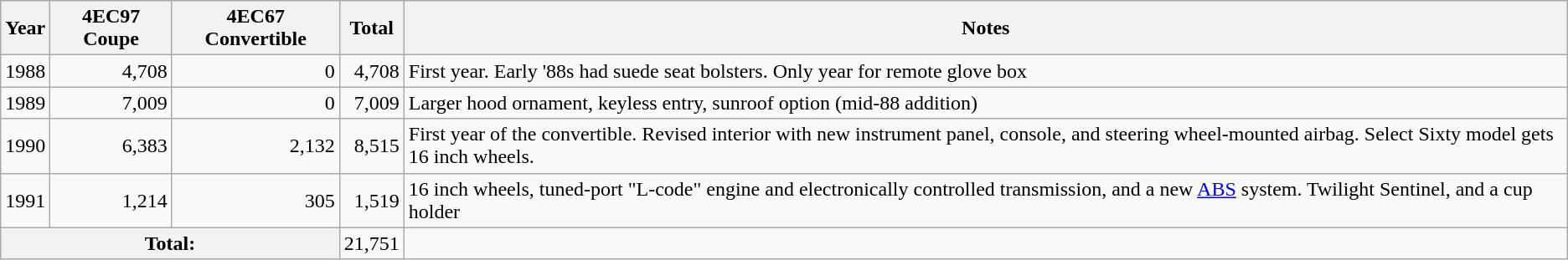<table class=wikitable>
<tr>
<th>Year</th>
<th>4EC97 Coupe</th>
<th>4EC67 Convertible</th>
<th>Total</th>
<th>Notes</th>
</tr>
<tr align=right>
<td>1988</td>
<td>4,708</td>
<td>0</td>
<td>4,708</td>
<td align=left>First year. Early '88s had suede seat bolsters. Only year for remote glove box</td>
</tr>
<tr align=right>
<td>1989</td>
<td>7,009</td>
<td>0</td>
<td>7,009</td>
<td align=left>Larger hood ornament, keyless entry, sunroof option (mid-88 addition)</td>
</tr>
<tr align=right>
<td>1990</td>
<td>6,383</td>
<td>2,132</td>
<td>8,515</td>
<td align=left>First year of the convertible.  Revised interior with new instrument panel, console, and steering wheel-mounted airbag. Select Sixty model gets 16 inch wheels.</td>
</tr>
<tr align=right>
<td>1991</td>
<td>1,214</td>
<td>305</td>
<td>1,519</td>
<td align=left>16 inch wheels, tuned-port "L-code" engine and electronically controlled transmission, and a new <a href='#'>ABS</a> system. Twilight Sentinel, and a cup holder</td>
</tr>
<tr align=right>
<th colspan=3>Total:</th>
<td>21,751</td>
<td></td>
</tr>
</table>
